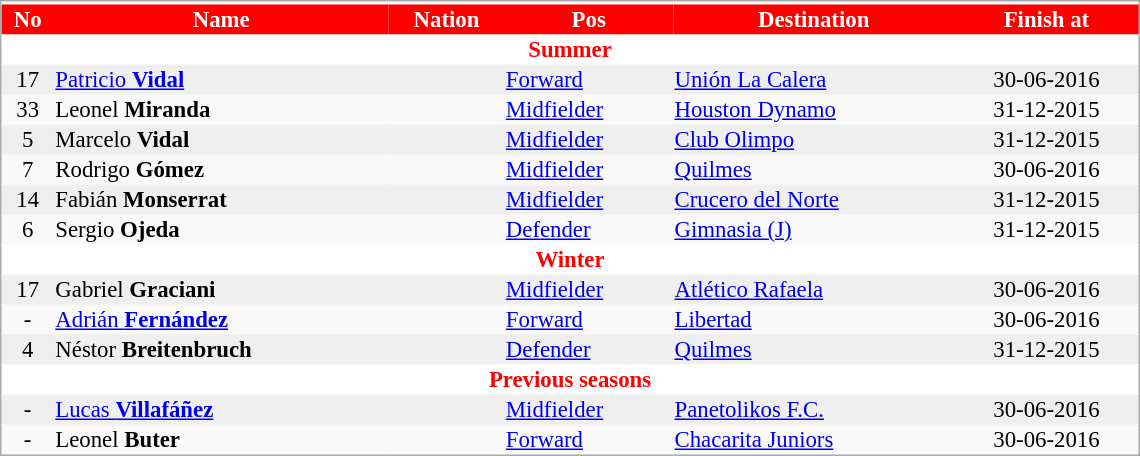<table cellspacing="0" style="background: #f9f9f9; border: 1px #aaa solid; border-collapse: collapse; font-size: 95%;" width="760px">
<tr bgcolor=#FFFFFF style="color: #FF0000;">
<th colspan=6></th>
</tr>
<tr bgcolor=#FF0000 style="color:#FFFFFF;">
<th>No</th>
<th>Name</th>
<th>Nation</th>
<th>Pos</th>
<th>Destination</th>
<th>Finish at</th>
</tr>
<tr bgcolor=#FFFFFF style="color: #FF0000;">
<th colspan=6>Summer</th>
</tr>
<tr bgcolor="#EFEFEF">
<td align=center>17</td>
<td align="left"><a href='#'>Patricio <strong>Vidal</strong></a></td>
<td align=center></td>
<td align=left><a href='#'>Forward</a></td>
<td align=left> <a href='#'>Unión La Calera</a></td>
<td align=center>30-06-2016</td>
</tr>
<tr>
<td align=center>33</td>
<td align="left">Leonel <strong>Miranda</strong></td>
<td align=center></td>
<td align=left><a href='#'>Midfielder</a></td>
<td align=left> <a href='#'>Houston Dynamo</a></td>
<td align=center>31-12-2015</td>
</tr>
<tr bgcolor="#EFEFEF">
<td align=center>5</td>
<td align="left">Marcelo <strong>Vidal</strong></td>
<td align=center></td>
<td align=left><a href='#'>Midfielder</a></td>
<td align=left> <a href='#'>Club Olimpo</a></td>
<td align=center>31-12-2015</td>
</tr>
<tr>
<td align=center>7</td>
<td align="left">Rodrigo <strong>Gómez</strong></td>
<td align=center></td>
<td align=left><a href='#'>Midfielder</a></td>
<td align=left> <a href='#'>Quilmes</a></td>
<td align=center>30-06-2016</td>
</tr>
<tr bgcolor="#EFEFEF">
<td align=center>14</td>
<td align="left">Fabián <strong>Monserrat</strong></td>
<td align=center></td>
<td align=left><a href='#'>Midfielder</a></td>
<td align=left> <a href='#'>Crucero del Norte</a></td>
<td align=center>31-12-2015</td>
</tr>
<tr>
<td align=center>6</td>
<td align="left">Sergio <strong>Ojeda</strong></td>
<td align=center></td>
<td align=left><a href='#'>Defender</a></td>
<td align=left> <a href='#'>Gimnasia (J)</a></td>
<td align=center>31-12-2015</td>
</tr>
<tr bgcolor=#FFFFFF style="color: #FF0000;">
<th colspan=6>Winter</th>
</tr>
<tr bgcolor="#EFEFEF">
<td align=center>17</td>
<td align="left">Gabriel <strong>Graciani</strong></td>
<td align=center></td>
<td align=left><a href='#'>Midfielder</a></td>
<td align=left> <a href='#'>Atlético Rafaela</a></td>
<td align=center>30-06-2016</td>
</tr>
<tr>
<td align=center>-</td>
<td align="left"><a href='#'>Adrián <strong>Fernández</strong></a></td>
<td align=center></td>
<td align=left><a href='#'>Forward</a></td>
<td align=left> <a href='#'>Libertad</a></td>
<td align=center>30-06-2016</td>
</tr>
<tr bgcolor="#EFEFEF">
<td align=center>4</td>
<td align="left">Néstor <strong>Breitenbruch</strong></td>
<td align=center></td>
<td align=left><a href='#'>Defender</a></td>
<td align=left> <a href='#'>Quilmes</a></td>
<td align=center>31-12-2015</td>
</tr>
<tr bgcolor=#FFFFFF style="color: #FF0000;">
<th colspan=6>Previous seasons</th>
</tr>
<tr bgcolor="#EFEFEF">
<td align=center>-</td>
<td align="left"><a href='#'>Lucas <strong>Villafáñez</strong></a></td>
<td align=center></td>
<td align=left><a href='#'>Midfielder</a></td>
<td align=left> <a href='#'>Panetolikos F.C.</a></td>
<td align=center>30-06-2016</td>
</tr>
<tr>
<td align=center>-</td>
<td align="left">Leonel <strong>Buter</strong></td>
<td align=center></td>
<td align=left><a href='#'>Forward</a></td>
<td align=left> <a href='#'>Chacarita Juniors</a></td>
<td align=center>30-06-2016</td>
</tr>
</table>
